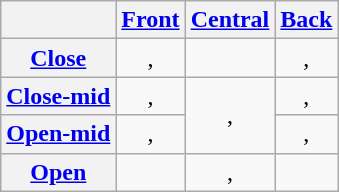<table class="wikitable">
<tr>
<th></th>
<th align="center"><a href='#'>Front</a></th>
<th><a href='#'>Central</a></th>
<th align="center"><a href='#'>Back</a></th>
</tr>
<tr>
<th align="left"><a href='#'>Close</a></th>
<td align="center">, </td>
<td></td>
<td align="center">, </td>
</tr>
<tr>
<th align="left"><a href='#'>Close-mid</a></th>
<td align="center">, </td>
<td rowspan="2" align="center">, </td>
<td align="center">, </td>
</tr>
<tr>
<th align="left"><a href='#'>Open-mid</a></th>
<td align="center">, </td>
<td align="center">, </td>
</tr>
<tr>
<th align="left"><a href='#'>Open</a></th>
<td align="center"></td>
<td align="center">, </td>
<td></td>
</tr>
</table>
